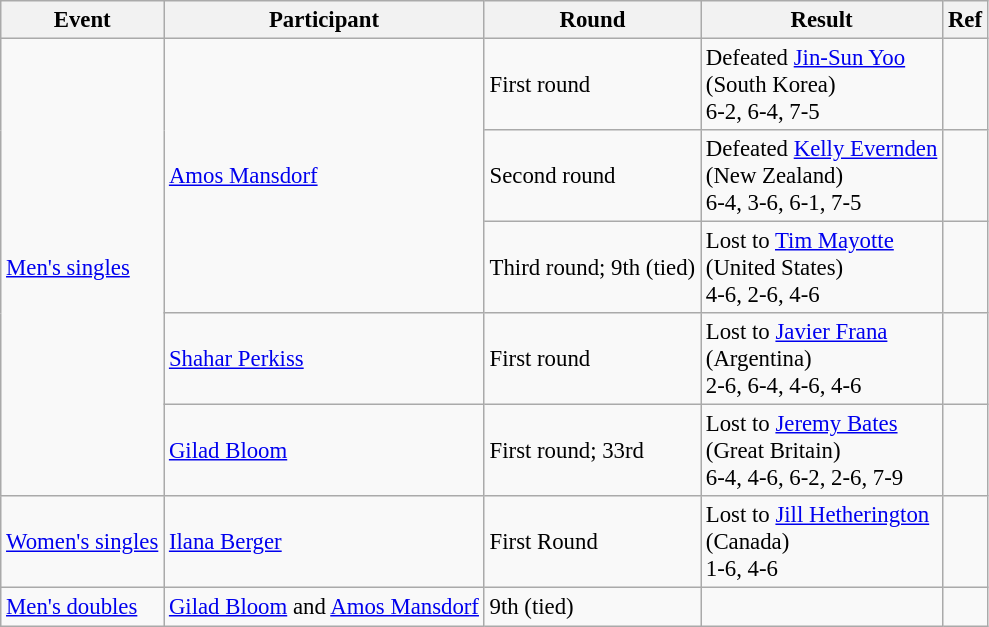<table class="wikitable" style="font-size: 95%;">
<tr>
<th>Event</th>
<th>Participant</th>
<th>Round</th>
<th>Result</th>
<th>Ref</th>
</tr>
<tr>
<td rowspan="5"><a href='#'>Men's singles</a></td>
<td rowspan="3"><a href='#'>Amos Mansdorf</a></td>
<td>First round</td>
<td>Defeated <a href='#'>Jin-Sun Yoo</a><br>(South Korea)<br>6-2, 6-4, 7-5</td>
<td></td>
</tr>
<tr>
<td>Second round</td>
<td>Defeated <a href='#'>Kelly Evernden</a><br>(New Zealand)<br>6-4, 3-6, 6-1, 7-5</td>
<td></td>
</tr>
<tr>
<td>Third round; 9th (tied)</td>
<td>Lost to <a href='#'>Tim Mayotte</a><br>(United States)<br>4-6, 2-6, 4-6</td>
<td></td>
</tr>
<tr>
<td><a href='#'>Shahar Perkiss</a></td>
<td>First round</td>
<td>Lost to <a href='#'>Javier Frana</a><br>(Argentina)<br>2-6, 6-4, 4-6, 4-6</td>
<td></td>
</tr>
<tr>
<td><a href='#'>Gilad Bloom</a></td>
<td>First round; 33rd</td>
<td>Lost to <a href='#'>Jeremy Bates</a><br>(Great Britain)<br>6-4, 4-6, 6-2, 2-6, 7-9</td>
<td></td>
</tr>
<tr>
<td><a href='#'>Women's singles</a></td>
<td><a href='#'>Ilana Berger</a></td>
<td>First Round</td>
<td>Lost to <a href='#'>Jill Hetherington</a><br>(Canada)<br>1-6, 4-6</td>
<td></td>
</tr>
<tr>
<td><a href='#'>Men's doubles</a></td>
<td><a href='#'>Gilad Bloom</a> and <a href='#'>Amos Mansdorf</a></td>
<td>9th (tied)</td>
<td></td>
<td></td>
</tr>
</table>
